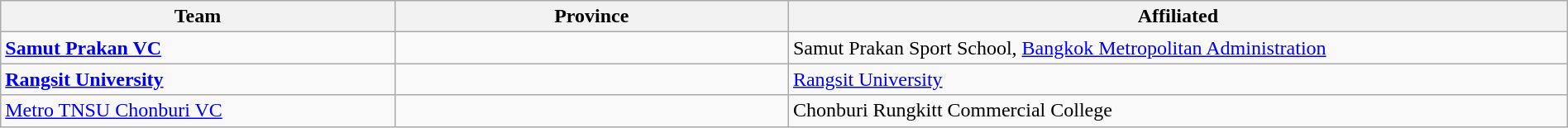<table class="wikitable" style="table-layout:fixed;width:100%;">
<tr>
<th width=25%>Team</th>
<th width=25%>Province</th>
<th width=50%>Affiliated</th>
</tr>
<tr>
<td><a href='#'><strong>Samut Prakan VC</strong></a></td>
<td></td>
<td>Samut Prakan Sport School, <a href='#'>Bangkok Metropolitan Administration</a></td>
</tr>
<tr>
<td><a href='#'><strong>Rangsit University</strong></a></td>
<td></td>
<td><a href='#'>Rangsit University</a></td>
</tr>
<tr>
<td><a href='#'>Metro TNSU Chonburi VC</a></td>
<td></td>
<td>Chonburi Rungkitt Commercial College</td>
</tr>
</table>
